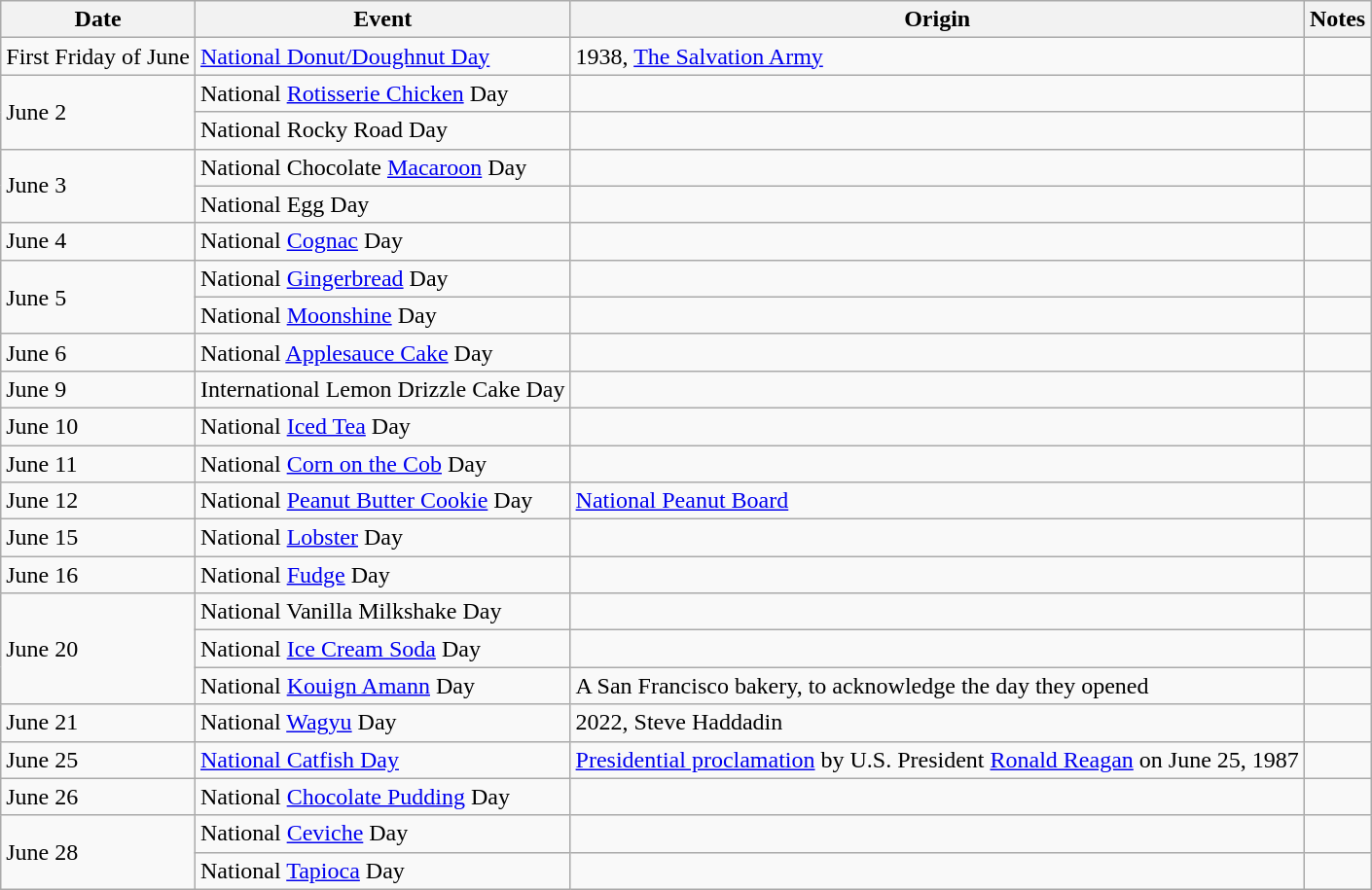<table class="wikitable sortable">
<tr>
<th>Date</th>
<th>Event</th>
<th>Origin</th>
<th>Notes</th>
</tr>
<tr>
<td>First Friday of June</td>
<td><a href='#'>National Donut/Doughnut Day</a></td>
<td>1938, <a href='#'>The Salvation Army</a></td>
<td></td>
</tr>
<tr>
<td rowspan="2">June 2</td>
<td>National <a href='#'>Rotisserie Chicken</a> Day</td>
<td></td>
<td></td>
</tr>
<tr>
<td>National Rocky Road Day</td>
<td></td>
<td></td>
</tr>
<tr>
<td rowspan="2">June 3</td>
<td>National Chocolate <a href='#'>Macaroon</a> Day</td>
<td></td>
<td></td>
</tr>
<tr>
<td>National Egg Day</td>
<td></td>
<td></td>
</tr>
<tr>
<td>June 4</td>
<td>National <a href='#'>Cognac</a> Day</td>
<td></td>
<td></td>
</tr>
<tr>
<td rowspan="2">June 5</td>
<td>National <a href='#'>Gingerbread</a> Day</td>
<td></td>
<td></td>
</tr>
<tr>
<td>National <a href='#'>Moonshine</a> Day</td>
<td></td>
<td></td>
</tr>
<tr>
<td>June 6</td>
<td>National <a href='#'>Applesauce Cake</a> Day</td>
<td></td>
<td></td>
</tr>
<tr>
<td>June 9</td>
<td>International Lemon Drizzle Cake Day</td>
<td></td>
<td></td>
</tr>
<tr>
<td>June 10</td>
<td>National <a href='#'>Iced Tea</a> Day</td>
<td></td>
<td></td>
</tr>
<tr>
<td>June 11</td>
<td>National <a href='#'>Corn on the Cob</a> Day</td>
<td></td>
<td></td>
</tr>
<tr>
<td>June 12</td>
<td>National <a href='#'>Peanut Butter Cookie</a> Day</td>
<td><a href='#'>National Peanut Board</a></td>
<td></td>
</tr>
<tr>
<td>June 15</td>
<td>National <a href='#'>Lobster</a> Day</td>
<td></td>
<td></td>
</tr>
<tr>
<td>June 16</td>
<td>National <a href='#'>Fudge</a> Day</td>
<td></td>
<td></td>
</tr>
<tr>
<td rowspan="3">June 20</td>
<td>National Vanilla Milkshake Day</td>
<td></td>
<td></td>
</tr>
<tr>
<td>National <a href='#'>Ice Cream Soda</a> Day</td>
<td></td>
<td></td>
</tr>
<tr>
<td>National <a href='#'>Kouign Amann</a> Day</td>
<td>A San Francisco bakery, to acknowledge the day they opened</td>
<td></td>
</tr>
<tr>
<td>June 21</td>
<td>National <a href='#'>Wagyu</a> Day</td>
<td>2022, Steve Haddadin</td>
<td></td>
</tr>
<tr>
<td>June 25</td>
<td><a href='#'>National Catfish Day</a></td>
<td><a href='#'>Presidential proclamation</a> by U.S. President <a href='#'>Ronald Reagan</a> on June 25, 1987</td>
<td></td>
</tr>
<tr>
<td>June 26</td>
<td>National <a href='#'>Chocolate Pudding</a> Day</td>
<td></td>
<td></td>
</tr>
<tr>
<td rowspan="2">June 28</td>
<td>National <a href='#'>Ceviche</a> Day</td>
<td></td>
<td></td>
</tr>
<tr>
<td>National <a href='#'>Tapioca</a> Day</td>
<td></td>
<td></td>
</tr>
</table>
